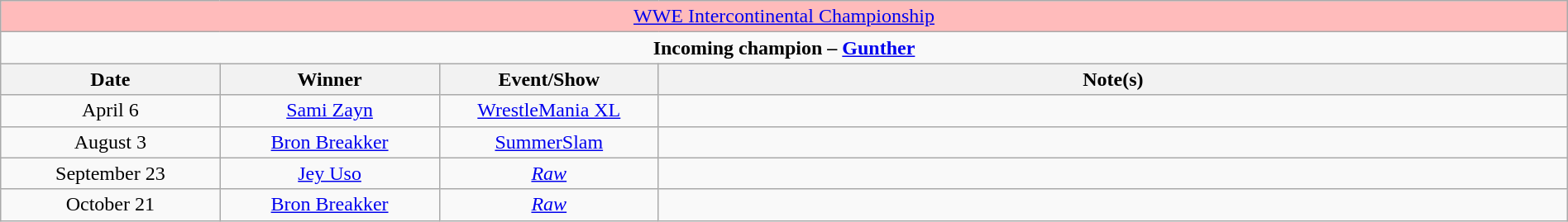<table class="wikitable" style="text-align:center; width:100%;">
<tr style="background:#FBB;">
<td colspan="4" style="text-align: center;"><a href='#'>WWE Intercontinental Championship</a></td>
</tr>
<tr>
<td colspan="4" style="text-align: center;"><strong>Incoming champion – <a href='#'>Gunther</a></strong></td>
</tr>
<tr>
<th width=14%>Date</th>
<th width=14%>Winner</th>
<th width=14%>Event/Show</th>
<th width=58%>Note(s)</th>
</tr>
<tr>
<td>April 6</td>
<td><a href='#'>Sami Zayn</a></td>
<td><a href='#'>WrestleMania XL</a><br></td>
<td></td>
</tr>
<tr>
<td>August 3</td>
<td><a href='#'>Bron Breakker</a></td>
<td><a href='#'>SummerSlam</a></td>
<td></td>
</tr>
<tr>
<td>September 23</td>
<td><a href='#'>Jey Uso</a></td>
<td><em><a href='#'>Raw</a></em></td>
<td></td>
</tr>
<tr>
<td>October 21</td>
<td><a href='#'>Bron Breakker</a></td>
<td><em><a href='#'>Raw</a></em></td>
<td></td>
</tr>
</table>
